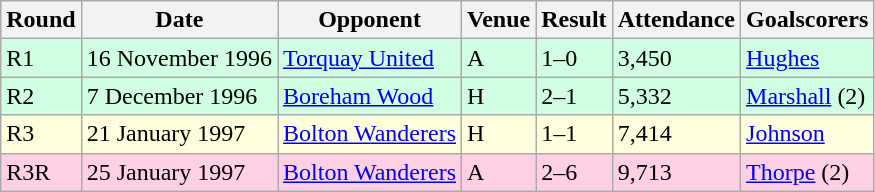<table class="wikitable">
<tr>
<th>Round</th>
<th>Date</th>
<th>Opponent</th>
<th>Venue</th>
<th>Result</th>
<th>Attendance</th>
<th>Goalscorers</th>
</tr>
<tr style="background-color: #d0ffe3;">
<td>R1</td>
<td>16 November 1996</td>
<td><a href='#'>Torquay United</a></td>
<td>A</td>
<td>1–0</td>
<td>3,450</td>
<td><a href='#'>Hughes</a></td>
</tr>
<tr style="background-color: #d0ffe3;">
<td>R2</td>
<td>7 December 1996</td>
<td><a href='#'>Boreham Wood</a></td>
<td>H</td>
<td>2–1</td>
<td>5,332</td>
<td><a href='#'>Marshall</a> (2)</td>
</tr>
<tr style="background-color: #ffffdd;">
<td>R3</td>
<td>21 January 1997</td>
<td><a href='#'>Bolton Wanderers</a></td>
<td>H</td>
<td>1–1</td>
<td>7,414</td>
<td><a href='#'>Johnson</a></td>
</tr>
<tr style="background-color: #ffd0e3;">
<td>R3R</td>
<td>25 January 1997</td>
<td><a href='#'>Bolton Wanderers</a></td>
<td>A</td>
<td>2–6</td>
<td>9,713</td>
<td><a href='#'>Thorpe</a> (2)</td>
</tr>
</table>
